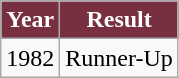<table class="wikitable">
<tr>
<th style="background:#782F40; color:white;">Year</th>
<th style="background:#782F40; color:white;">Result</th>
</tr>
<tr>
<td>1982</td>
<td>Runner-Up</td>
</tr>
</table>
